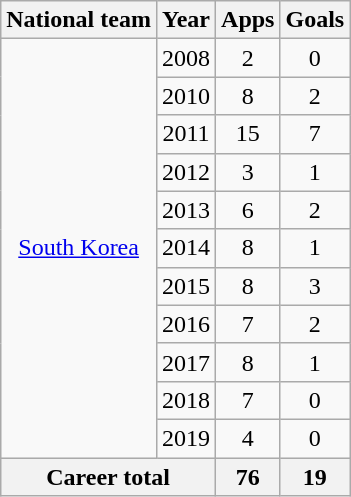<table class="wikitable" style="text-align:center">
<tr>
<th>National team</th>
<th>Year</th>
<th>Apps</th>
<th>Goals</th>
</tr>
<tr>
<td rowspan="11"><a href='#'>South Korea</a></td>
<td>2008</td>
<td>2</td>
<td>0</td>
</tr>
<tr>
<td>2010</td>
<td>8</td>
<td>2</td>
</tr>
<tr>
<td>2011</td>
<td>15</td>
<td>7</td>
</tr>
<tr>
<td>2012</td>
<td>3</td>
<td>1</td>
</tr>
<tr>
<td>2013</td>
<td>6</td>
<td>2</td>
</tr>
<tr>
<td>2014</td>
<td>8</td>
<td>1</td>
</tr>
<tr>
<td>2015</td>
<td>8</td>
<td>3</td>
</tr>
<tr>
<td>2016</td>
<td>7</td>
<td>2</td>
</tr>
<tr>
<td>2017</td>
<td>8</td>
<td>1</td>
</tr>
<tr>
<td>2018</td>
<td>7</td>
<td>0</td>
</tr>
<tr>
<td>2019</td>
<td>4</td>
<td>0</td>
</tr>
<tr>
<th colspan="2">Career total</th>
<th>76</th>
<th>19</th>
</tr>
</table>
